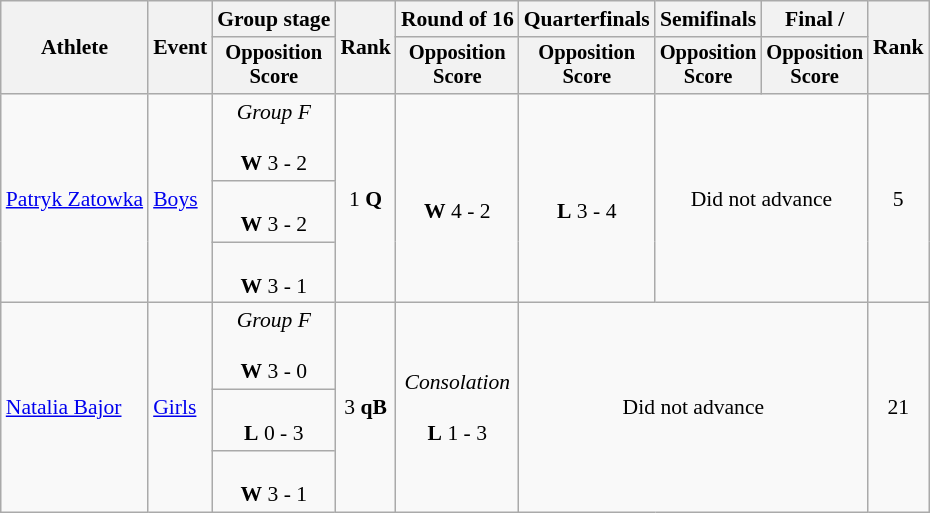<table class=wikitable style="font-size:90%">
<tr>
<th rowspan="2">Athlete</th>
<th rowspan="2">Event</th>
<th>Group stage</th>
<th rowspan="2">Rank</th>
<th>Round of 16</th>
<th>Quarterfinals</th>
<th>Semifinals</th>
<th>Final / </th>
<th rowspan=2>Rank</th>
</tr>
<tr style="font-size:95%">
<th>Opposition<br>Score</th>
<th>Opposition<br>Score</th>
<th>Opposition<br>Score</th>
<th>Opposition<br>Score</th>
<th>Opposition<br>Score</th>
</tr>
<tr align=center>
<td align=left rowspan=3><a href='#'>Patryk Zatowka</a></td>
<td align=left rowspan=3><a href='#'>Boys</a></td>
<td><em>Group F</em><br><br><strong>W</strong> 3 - 2</td>
<td rowspan=3>1 <strong>Q</strong></td>
<td rowspan=3><br><strong>W</strong> 4 - 2</td>
<td rowspan=3><br><strong>L</strong> 3 - 4</td>
<td rowspan=3 colspan=2>Did not advance</td>
<td rowspan=3>5</td>
</tr>
<tr align=center>
<td><br><strong>W</strong> 3 - 2</td>
</tr>
<tr align=center>
<td><br><strong>W</strong> 3 - 1</td>
</tr>
<tr align=center>
<td align=left rowspan=3><a href='#'>Natalia Bajor</a></td>
<td align=left rowspan=3><a href='#'>Girls</a></td>
<td><em>Group F</em><br><br><strong>W</strong> 3 - 0</td>
<td rowspan=3>3 <strong>qB</strong></td>
<td rowspan=3><em>Consolation</em><br><br><strong>L</strong> 1 - 3</td>
<td rowspan=3 colspan=3>Did not advance</td>
<td rowspan=3>21</td>
</tr>
<tr align=center>
<td><br><strong>L</strong> 0 - 3</td>
</tr>
<tr align=center>
<td><br><strong>W</strong> 3 - 1</td>
</tr>
</table>
